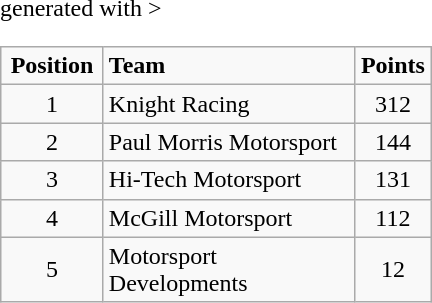<table class="wikitable" <hiddentext>generated with >
<tr style="font-weight:bold">
<td width="61" height="13" align="center">Position</td>
<td width="160">Team</td>
<td width="44" align="center">Points</td>
</tr>
<tr>
<td height="13" align="center">1</td>
<td>Knight Racing</td>
<td align="center">312</td>
</tr>
<tr>
<td height="13" align="center">2</td>
<td>Paul Morris Motorsport</td>
<td align="center">144</td>
</tr>
<tr>
<td height="13" align="center">3</td>
<td>Hi-Tech Motorsport</td>
<td align="center">131</td>
</tr>
<tr>
<td height="13" align="center">4</td>
<td>McGill Motorsport</td>
<td align="center">112</td>
</tr>
<tr>
<td height="13" align="center">5</td>
<td>Motorsport Developments</td>
<td align="center">12</td>
</tr>
</table>
